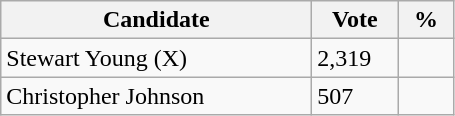<table class="wikitable">
<tr>
<th bgcolor="#DDDDFF" width="200px">Candidate</th>
<th bgcolor="#DDDDFF" width="50px">Vote</th>
<th bgcolor="#DDDDFF" width="30px">%</th>
</tr>
<tr>
<td>Stewart Young (X)</td>
<td>2,319</td>
<td></td>
</tr>
<tr>
<td>Christopher Johnson</td>
<td>507</td>
<td></td>
</tr>
</table>
